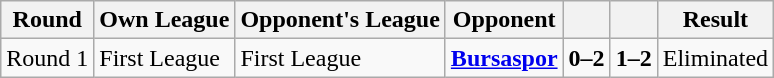<table class="wikitable" style="text-align: left;">
<tr>
<th>Round</th>
<th>Own League</th>
<th>Opponent's League</th>
<th>Opponent</th>
<th></th>
<th></th>
<th>Result</th>
</tr>
<tr>
<td>Round 1</td>
<td>First League</td>
<td>First League</td>
<td><strong><a href='#'>Bursaspor</a></strong></td>
<td style="text-align:center;"><strong>0–2</strong></td>
<td style="text-align:center;"><strong>1–2</strong></td>
<td>Eliminated</td>
</tr>
</table>
